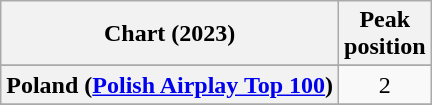<table class="wikitable sortable plainrowheaders" style="text-align:center">
<tr>
<th scope="col">Chart (2023)</th>
<th scope="col">Peak<br>position</th>
</tr>
<tr>
</tr>
<tr>
</tr>
<tr>
</tr>
<tr>
</tr>
<tr>
<th scope="row">Poland (<a href='#'>Polish Airplay Top 100</a>)</th>
<td>2</td>
</tr>
<tr>
</tr>
<tr>
</tr>
</table>
